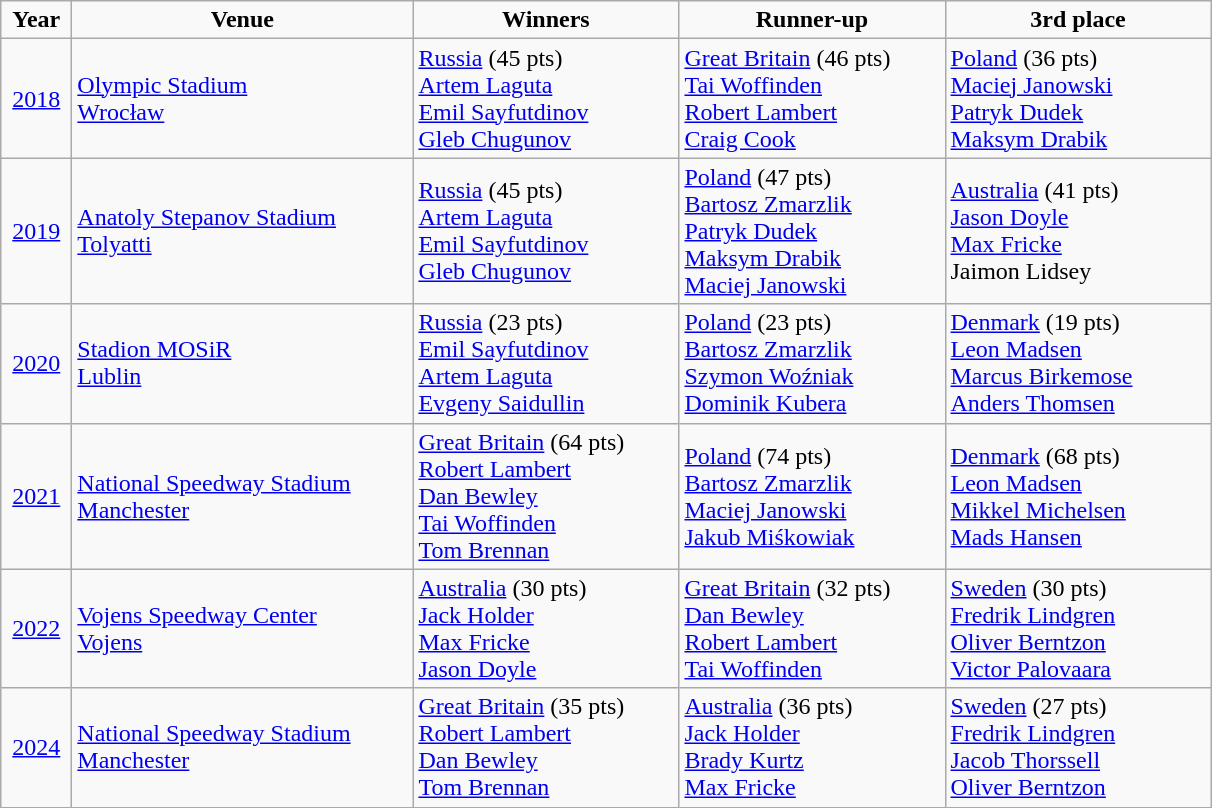<table class="wikitable">
<tr align=center>
<td width=40px  ><strong>Year</strong></td>
<td width=220px ><strong>Venue</strong></td>
<td width=170px ><strong>Winners</strong></td>
<td width=170px ><strong>Runner-up</strong></td>
<td width=170px ><strong>3rd place</strong></td>
</tr>
<tr>
<td align=center><a href='#'>2018</a></td>
<td> <a href='#'>Olympic Stadium</a><br><a href='#'>Wrocław</a></td>
<td> <a href='#'>Russia</a> (45 pts)<br><a href='#'>Artem Laguta</a><br><a href='#'>Emil Sayfutdinov</a><br><a href='#'>Gleb Chugunov</a></td>
<td> <a href='#'>Great Britain</a> (46 pts)<br><a href='#'>Tai Woffinden</a><br><a href='#'>Robert Lambert</a><br><a href='#'>Craig Cook</a></td>
<td> <a href='#'>Poland</a> (36 pts)<br><a href='#'>Maciej Janowski</a><br><a href='#'>Patryk Dudek</a><br><a href='#'>Maksym Drabik</a></td>
</tr>
<tr>
<td align=center><a href='#'>2019</a></td>
<td> <a href='#'>Anatoly Stepanov Stadium</a><br><a href='#'>Tolyatti</a></td>
<td> <a href='#'>Russia</a> (45 pts)<br><a href='#'>Artem Laguta</a><br><a href='#'>Emil Sayfutdinov</a><br><a href='#'>Gleb Chugunov</a></td>
<td> <a href='#'>Poland</a> (47 pts)<br><a href='#'>Bartosz Zmarzlik</a><br><a href='#'>Patryk Dudek</a><br><a href='#'>Maksym Drabik</a><br><a href='#'>Maciej Janowski</a></td>
<td> <a href='#'>Australia</a> (41 pts)<br><a href='#'>Jason Doyle</a><br><a href='#'>Max Fricke</a><br>Jaimon Lidsey</td>
</tr>
<tr>
<td align=center><a href='#'>2020</a></td>
<td> <a href='#'>Stadion MOSiR</a><br><a href='#'>Lublin</a></td>
<td> <a href='#'>Russia</a> (23 pts)<br><a href='#'>Emil Sayfutdinov</a><br><a href='#'>Artem Laguta</a><br><a href='#'>Evgeny Saidullin</a></td>
<td> <a href='#'>Poland</a> (23 pts)<br><a href='#'>Bartosz Zmarzlik</a><br><a href='#'>Szymon Woźniak</a><br><a href='#'>Dominik Kubera</a></td>
<td> <a href='#'>Denmark</a> (19 pts)<br><a href='#'>Leon Madsen</a><br><a href='#'>Marcus Birkemose</a><br><a href='#'>Anders Thomsen</a></td>
</tr>
<tr>
<td align=center><a href='#'>2021</a></td>
<td> <a href='#'>National Speedway Stadium</a><br><a href='#'>Manchester</a></td>
<td> <a href='#'>Great Britain</a> (64 pts)<br><a href='#'>Robert Lambert</a><br><a href='#'>Dan Bewley</a><br><a href='#'>Tai Woffinden</a><br><a href='#'>Tom Brennan</a></td>
<td> <a href='#'>Poland</a> (74 pts)<br><a href='#'>Bartosz Zmarzlik</a><br><a href='#'>Maciej Janowski</a><br><a href='#'>Jakub Miśkowiak</a></td>
<td> <a href='#'>Denmark</a> (68 pts)<br><a href='#'>Leon Madsen</a><br><a href='#'>Mikkel Michelsen</a><br><a href='#'>Mads Hansen</a></td>
</tr>
<tr>
<td align=center><a href='#'>2022</a></td>
<td> <a href='#'>Vojens Speedway Center</a><br><a href='#'>Vojens</a></td>
<td> <a href='#'>Australia</a> (30 pts)<br><a href='#'>Jack Holder</a><br><a href='#'>Max Fricke</a><br><a href='#'>Jason Doyle</a></td>
<td> <a href='#'>Great Britain</a> (32 pts)<br><a href='#'>Dan Bewley</a><br><a href='#'>Robert Lambert</a><br><a href='#'>Tai Woffinden</a></td>
<td> <a href='#'>Sweden</a> (30 pts)<br><a href='#'>Fredrik Lindgren</a><br><a href='#'>Oliver Berntzon</a><br><a href='#'>Victor Palovaara</a><br></td>
</tr>
<tr>
<td align=center><a href='#'>2024</a></td>
<td> <a href='#'>National Speedway Stadium</a><br><a href='#'>Manchester</a></td>
<td> <a href='#'>Great Britain</a> (35 pts)<br><a href='#'>Robert Lambert</a><br><a href='#'>Dan Bewley</a><br><a href='#'>Tom Brennan</a></td>
<td> <a href='#'>Australia</a> (36 pts)<br><a href='#'>Jack Holder</a><br><a href='#'>Brady Kurtz</a><br><a href='#'>Max Fricke</a></td>
<td> <a href='#'>Sweden</a> (27 pts)<br><a href='#'>Fredrik Lindgren</a><br><a href='#'>Jacob Thorssell</a><br><a href='#'>Oliver Berntzon</a><br></td>
</tr>
</table>
